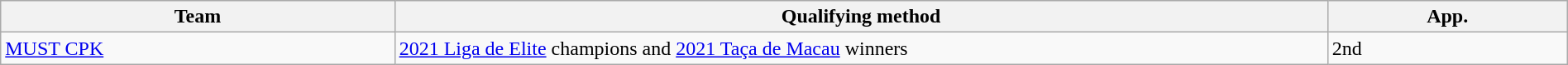<table class="wikitable" style="table-layout:fixed;width:100%;">
<tr>
<th width=25%>Team</th>
<th width=60%>Qualifying method</th>
<th width=15%>App. </th>
</tr>
<tr>
<td> <a href='#'>MUST CPK</a></td>
<td><a href='#'>2021 Liga de Elite</a> champions and <a href='#'>2021 Taça de Macau</a> winners</td>
<td>2nd </td>
</tr>
</table>
